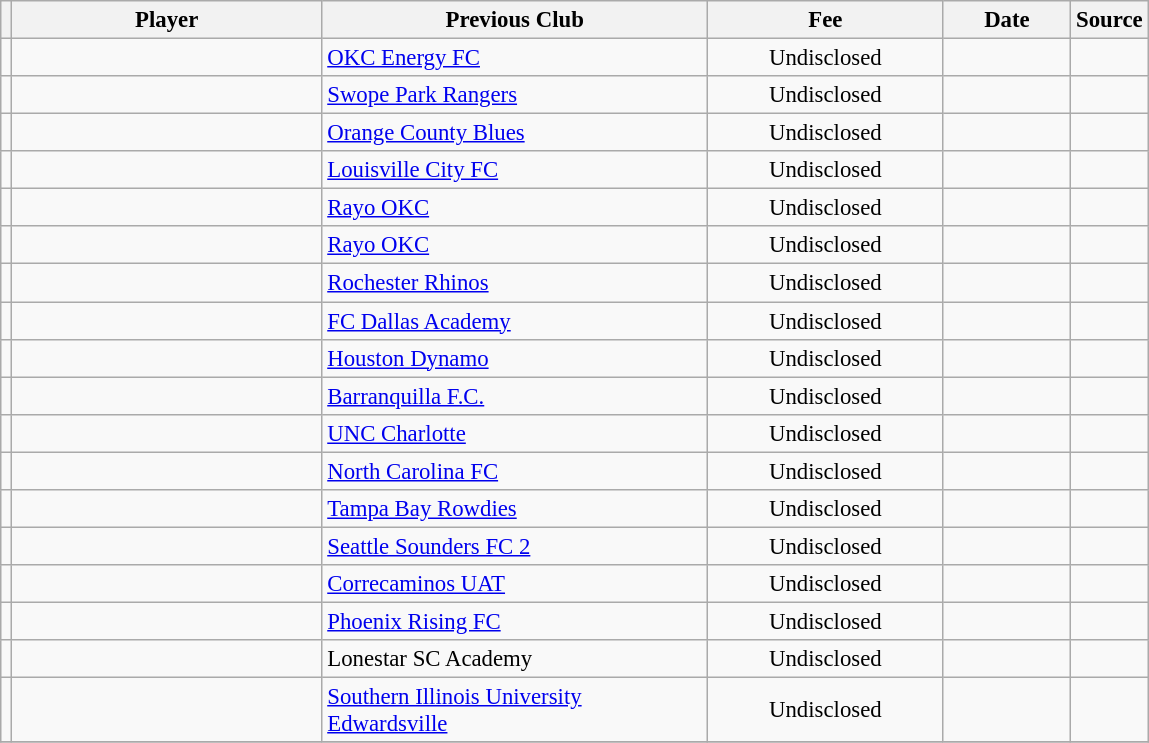<table class="wikitable plainrowheaders sortable" style="font-size:95%">
<tr>
<th></th>
<th scope="col" style="width:200px;">Player</th>
<th scope="col" style="width:250px;">Previous Club</th>
<th scope="col" style="width:150px;">Fee</th>
<th scope="col" style="width:78px;">Date</th>
<th>Source</th>
</tr>
<tr>
<td align=center></td>
<td></td>
<td> <a href='#'>OKC Energy FC</a></td>
<td align=center>Undisclosed</td>
<td align=center></td>
<td align=center></td>
</tr>
<tr>
<td align=center></td>
<td></td>
<td> <a href='#'>Swope Park Rangers</a></td>
<td align=center>Undisclosed</td>
<td align=center></td>
<td align=center></td>
</tr>
<tr>
<td align=center></td>
<td></td>
<td> <a href='#'>Orange County Blues</a></td>
<td align=center>Undisclosed</td>
<td align=center></td>
<td align=center></td>
</tr>
<tr>
<td align=center></td>
<td></td>
<td> <a href='#'>Louisville City FC</a></td>
<td align=center>Undisclosed</td>
<td align=center></td>
<td align=center></td>
</tr>
<tr>
<td align=center></td>
<td></td>
<td> <a href='#'>Rayo OKC</a></td>
<td align=center>Undisclosed</td>
<td align=center></td>
<td align=center></td>
</tr>
<tr>
<td align=center></td>
<td></td>
<td> <a href='#'>Rayo OKC</a></td>
<td align=center>Undisclosed</td>
<td align=center></td>
<td align=center></td>
</tr>
<tr>
<td align=center></td>
<td></td>
<td> <a href='#'>Rochester Rhinos</a></td>
<td align=center>Undisclosed</td>
<td align=center></td>
<td align=center></td>
</tr>
<tr>
<td align=center></td>
<td></td>
<td> <a href='#'>FC Dallas Academy</a></td>
<td align=center>Undisclosed</td>
<td align=center></td>
<td align=center></td>
</tr>
<tr>
<td align=center></td>
<td></td>
<td> <a href='#'>Houston Dynamo</a></td>
<td align=center>Undisclosed</td>
<td align=center></td>
<td align=center></td>
</tr>
<tr>
<td align=center></td>
<td></td>
<td> <a href='#'>Barranquilla F.C.</a></td>
<td align=center>Undisclosed</td>
<td align=center></td>
<td align=center></td>
</tr>
<tr>
<td align=center></td>
<td></td>
<td> <a href='#'>UNC Charlotte</a></td>
<td align=center>Undisclosed</td>
<td align=center></td>
<td align=center></td>
</tr>
<tr>
<td align=center></td>
<td></td>
<td> <a href='#'>North Carolina FC</a></td>
<td align=center>Undisclosed</td>
<td align=center></td>
<td align=center></td>
</tr>
<tr>
<td align=center></td>
<td></td>
<td> <a href='#'>Tampa Bay Rowdies</a></td>
<td align=center>Undisclosed</td>
<td align=center></td>
<td align=center></td>
</tr>
<tr>
<td align=center></td>
<td></td>
<td> <a href='#'>Seattle Sounders FC 2</a></td>
<td align=center>Undisclosed</td>
<td align=center></td>
<td align=center></td>
</tr>
<tr>
<td align=center></td>
<td></td>
<td> <a href='#'>Correcaminos UAT</a></td>
<td align=center>Undisclosed</td>
<td align=center></td>
<td align=center></td>
</tr>
<tr>
<td align=center></td>
<td></td>
<td> <a href='#'>Phoenix Rising FC</a></td>
<td align=center>Undisclosed</td>
<td align=center></td>
<td align=center></td>
</tr>
<tr>
<td align=center></td>
<td></td>
<td> Lonestar SC Academy</td>
<td align=center>Undisclosed</td>
<td align=center></td>
<td align=center></td>
</tr>
<tr>
<td align=center></td>
<td></td>
<td> <a href='#'>Southern Illinois University Edwardsville</a></td>
<td align=center>Undisclosed</td>
<td align=center></td>
<td align=center></td>
</tr>
<tr>
</tr>
</table>
